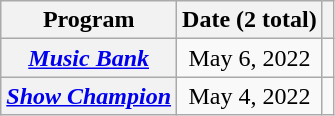<table class="wikitable sortable plainrowheaders">
<tr>
<th scope="col">Program </th>
<th scope="col">Date (2 total)</th>
<th scope="col" class="unsortable"></th>
</tr>
<tr>
<th scope="row"><em><a href='#'>Music Bank</a></em></th>
<td style="text-align:center">May 6, 2022</td>
<td style="text-align:center"></td>
</tr>
<tr>
<th scope="row" rowspan="2"><em><a href='#'>Show Champion</a></em></th>
<td style="text-align:center">May 4, 2022</td>
<td style="text-align:center"></td>
</tr>
</table>
